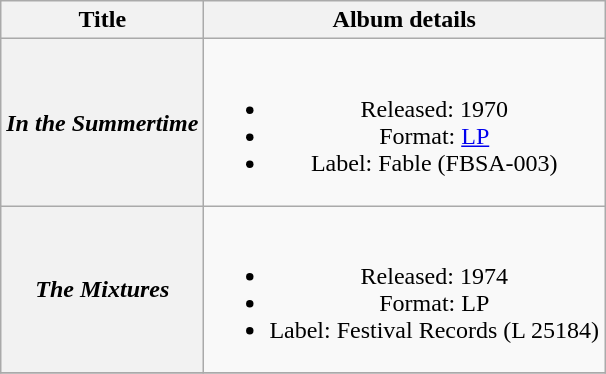<table class="wikitable plainrowheaders" style="text-align:center;" border="1">
<tr>
<th>Title</th>
<th>Album details</th>
</tr>
<tr>
<th scope="row"><em>In the Summertime</em></th>
<td><br><ul><li>Released: 1970</li><li>Format: <a href='#'>LP</a></li><li>Label: Fable (FBSA-003)</li></ul></td>
</tr>
<tr>
<th scope="row"><em>The Mixtures</em></th>
<td><br><ul><li>Released: 1974</li><li>Format: LP</li><li>Label: Festival Records (L 25184)</li></ul></td>
</tr>
<tr>
</tr>
</table>
